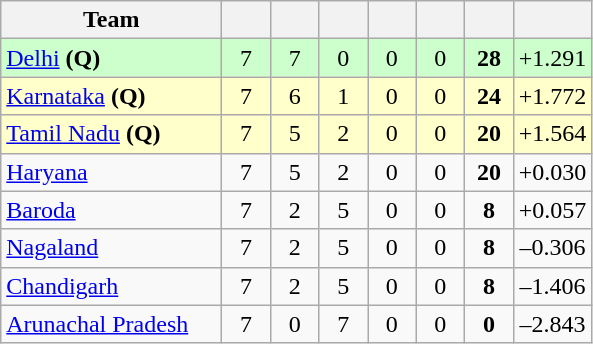<table class="wikitable" style="text-align:center">
<tr>
<th style="width:140px;">Team</th>
<th style="width:25px;"></th>
<th style="width:25px;"></th>
<th style="width:25px;"></th>
<th style="width:25px;"></th>
<th style="width:25px;"></th>
<th style="width:25px;"></th>
<th style="width:40px;"></th>
</tr>
<tr style="background:#cfc;">
<td style="text-align:left"><a href='#'>Delhi</a> <strong>(Q)</strong></td>
<td>7</td>
<td>7</td>
<td>0</td>
<td>0</td>
<td>0</td>
<td><strong>28</strong></td>
<td>+1.291</td>
</tr>
<tr style="background:#ffc;">
<td style="text-align:left"><a href='#'>Karnataka</a> <strong>(Q)</strong></td>
<td>7</td>
<td>6</td>
<td>1</td>
<td>0</td>
<td>0</td>
<td><strong>24</strong></td>
<td>+1.772</td>
</tr>
<tr style="background:#ffc;">
<td style="text-align:left"><a href='#'>Tamil Nadu</a> <strong>(Q)</strong></td>
<td>7</td>
<td>5</td>
<td>2</td>
<td>0</td>
<td>0</td>
<td><strong>20</strong></td>
<td>+1.564</td>
</tr>
<tr>
<td style="text-align:left"><a href='#'>Haryana</a></td>
<td>7</td>
<td>5</td>
<td>2</td>
<td>0</td>
<td>0</td>
<td><strong>20</strong></td>
<td>+0.030</td>
</tr>
<tr>
<td style="text-align:left"><a href='#'>Baroda</a></td>
<td>7</td>
<td>2</td>
<td>5</td>
<td>0</td>
<td>0</td>
<td><strong>8</strong></td>
<td>+0.057</td>
</tr>
<tr>
<td style="text-align:left"><a href='#'>Nagaland</a></td>
<td>7</td>
<td>2</td>
<td>5</td>
<td>0</td>
<td>0</td>
<td><strong>8</strong></td>
<td>–0.306</td>
</tr>
<tr>
<td style="text-align:left"><a href='#'>Chandigarh</a></td>
<td>7</td>
<td>2</td>
<td>5</td>
<td>0</td>
<td>0</td>
<td><strong>8</strong></td>
<td>–1.406</td>
</tr>
<tr>
<td style="text-align:left"><a href='#'>Arunachal Pradesh</a></td>
<td>7</td>
<td>0</td>
<td>7</td>
<td>0</td>
<td>0</td>
<td><strong>0</strong></td>
<td>–2.843</td>
</tr>
</table>
